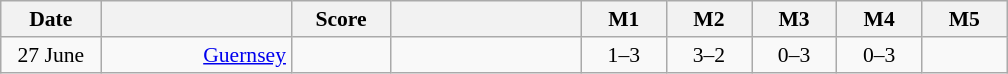<table class="wikitable" style="text-align: center; font-size:90% ">
<tr>
<th width="60">Date</th>
<th align="right" width="120"></th>
<th width="60">Score</th>
<th align="left" width="120"></th>
<th width="50">M1</th>
<th width="50">M2</th>
<th width="50">M3</th>
<th width="50">M4</th>
<th width="50">M5</th>
</tr>
<tr>
<td>27 June</td>
<td align=right><a href='#'>Guernsey</a> </td>
<td align=center></td>
<td align=left><strong></strong></td>
<td>1–3</td>
<td>3–2</td>
<td>0–3</td>
<td>0–3</td>
<td></td>
</tr>
</table>
